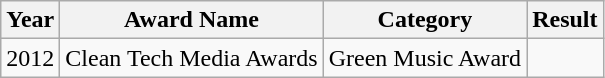<table class="wikitable">
<tr>
<th>Year</th>
<th>Award Name</th>
<th>Category</th>
<th>Result</th>
</tr>
<tr>
<td>2012</td>
<td>Clean Tech Media Awards</td>
<td>Green Music Award</td>
<td></td>
</tr>
</table>
